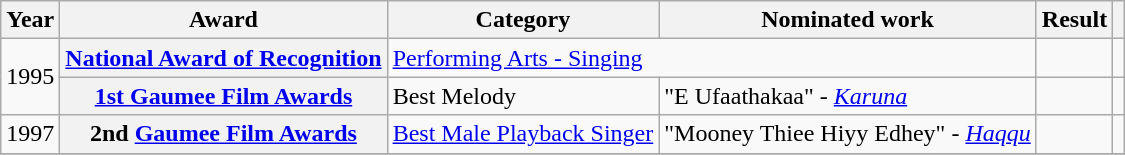<table class="wikitable plainrowheaders sortable">
<tr>
<th scope="col">Year</th>
<th scope="col">Award</th>
<th scope="col">Category</th>
<th scope="col">Nominated work</th>
<th scope="col">Result</th>
<th scope="col" class="unsortable"></th>
</tr>
<tr>
<td rowspan="2">1995</td>
<th scope="row"><a href='#'>National Award of Recognition</a></th>
<td colspan="2"><a href='#'>Performing Arts - Singing</a></td>
<td></td>
<td style="text-align:center;"></td>
</tr>
<tr>
<th scope="row"><a href='#'>1st Gaumee Film Awards</a></th>
<td>Best Melody</td>
<td>"E Ufaathakaa" - <em><a href='#'>Karuna</a></em></td>
<td></td>
<td style="text-align:center;"></td>
</tr>
<tr>
<td>1997</td>
<th scope="row">2nd <a href='#'>Gaumee Film Awards</a></th>
<td><a href='#'>Best Male Playback Singer</a></td>
<td>"Mooney Thiee Hiyy Edhey" - <em><a href='#'>Haqqu</a></em></td>
<td></td>
<td style="text-align:center;"></td>
</tr>
<tr>
</tr>
</table>
